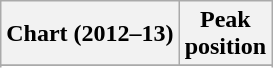<table class="wikitable sortable plainrowheaders">
<tr>
<th>Chart (2012–13)</th>
<th>Peak<br>position</th>
</tr>
<tr>
</tr>
<tr>
</tr>
<tr>
</tr>
<tr>
</tr>
<tr>
</tr>
</table>
